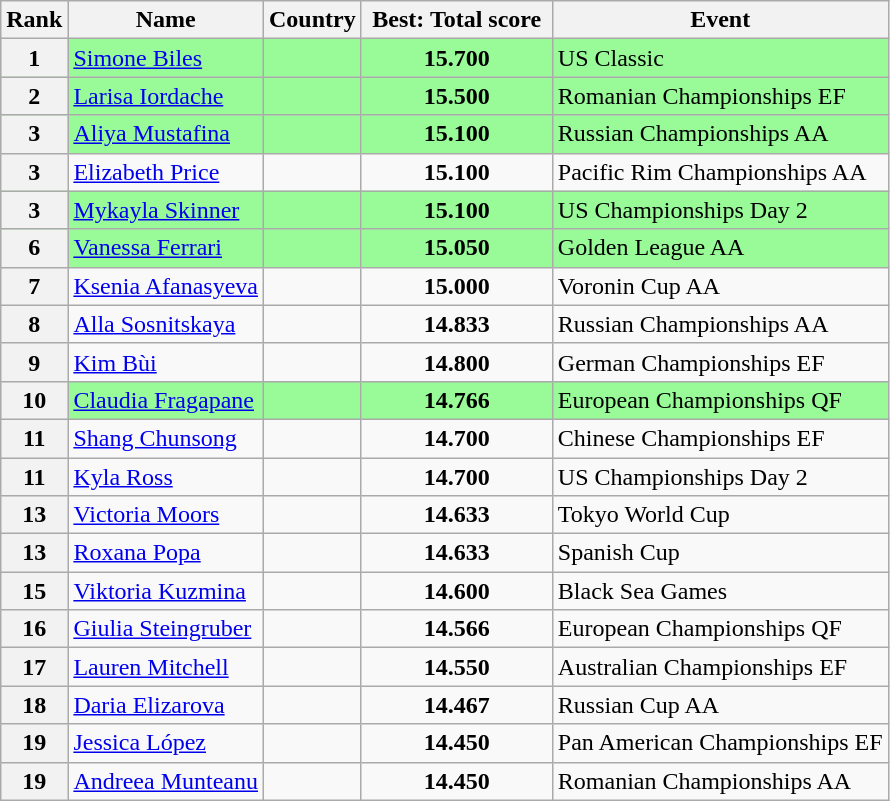<table class="wikitable sortable">
<tr>
<th>Rank</th>
<th>Name</th>
<th>Country</th>
<th width=120px>Best: Total score</th>
<th>Event</th>
</tr>
<tr bgcolor=98FB98>
<th>1</th>
<td><a href='#'>Simone Biles</a></td>
<td align=center></td>
<td align=center><strong>15.700</strong></td>
<td>US Classic</td>
</tr>
<tr bgcolor=98FB98>
<th>2</th>
<td><a href='#'>Larisa Iordache</a></td>
<td align=center></td>
<td align=center><strong>15.500</strong></td>
<td>Romanian Championships EF</td>
</tr>
<tr bgcolor=98FB98>
<th>3</th>
<td><a href='#'>Aliya Mustafina</a></td>
<td align=center></td>
<td align=center><strong>15.100</strong></td>
<td>Russian Championships AA</td>
</tr>
<tr>
<th>3</th>
<td><a href='#'>Elizabeth Price</a></td>
<td align=center></td>
<td align=center><strong>15.100</strong></td>
<td>Pacific Rim Championships AA</td>
</tr>
<tr bgcolor=98FB98>
<th>3</th>
<td><a href='#'>Mykayla Skinner</a></td>
<td align=center></td>
<td align=center><strong>15.100</strong></td>
<td>US Championships Day 2</td>
</tr>
<tr bgcolor=98FB98>
<th>6</th>
<td><a href='#'>Vanessa Ferrari</a></td>
<td align=center></td>
<td align=center><strong>15.050</strong></td>
<td>Golden League AA</td>
</tr>
<tr>
<th>7</th>
<td><a href='#'>Ksenia Afanasyeva</a></td>
<td align=center></td>
<td align=center><strong>15.000</strong></td>
<td>Voronin Cup AA</td>
</tr>
<tr>
<th>8</th>
<td><a href='#'>Alla Sosnitskaya</a></td>
<td align=center></td>
<td align=center><strong>14.833</strong></td>
<td>Russian Championships AA</td>
</tr>
<tr>
<th>9</th>
<td><a href='#'>Kim Bùi</a></td>
<td align=center></td>
<td align=center><strong>14.800</strong></td>
<td>German Championships EF</td>
</tr>
<tr bgcolor=98FB98>
<th>10</th>
<td><a href='#'>Claudia Fragapane</a></td>
<td align=center></td>
<td align=center><strong>14.766</strong></td>
<td>European Championships QF</td>
</tr>
<tr>
<th>11</th>
<td><a href='#'>Shang Chunsong</a></td>
<td align=center></td>
<td align=center><strong>14.700</strong></td>
<td>Chinese Championships EF</td>
</tr>
<tr>
<th>11</th>
<td><a href='#'>Kyla Ross</a></td>
<td align=center></td>
<td align=center><strong>14.700</strong></td>
<td>US Championships Day 2</td>
</tr>
<tr>
<th>13</th>
<td><a href='#'>Victoria Moors</a></td>
<td align=center></td>
<td align=center><strong>14.633</strong></td>
<td>Tokyo World Cup</td>
</tr>
<tr>
<th>13</th>
<td><a href='#'>Roxana Popa</a></td>
<td align=center></td>
<td align=center><strong>14.633</strong></td>
<td>Spanish Cup</td>
</tr>
<tr>
<th>15</th>
<td><a href='#'>Viktoria Kuzmina</a></td>
<td align=center></td>
<td align=center><strong>14.600</strong></td>
<td>Black Sea Games</td>
</tr>
<tr>
<th>16</th>
<td><a href='#'>Giulia Steingruber</a></td>
<td align=center></td>
<td align=center><strong>14.566</strong></td>
<td>European Championships QF</td>
</tr>
<tr>
<th>17</th>
<td><a href='#'>Lauren Mitchell</a></td>
<td align=center></td>
<td align=center><strong>14.550</strong></td>
<td>Australian Championships EF</td>
</tr>
<tr>
<th>18</th>
<td><a href='#'>Daria Elizarova</a></td>
<td align=center></td>
<td align=center><strong>14.467</strong></td>
<td>Russian Cup AA</td>
</tr>
<tr>
<th>19</th>
<td><a href='#'>Jessica López</a></td>
<td align=center></td>
<td align=center><strong>14.450</strong></td>
<td>Pan American Championships EF</td>
</tr>
<tr>
<th>19</th>
<td><a href='#'>Andreea Munteanu</a></td>
<td align=center></td>
<td align=center><strong>14.450</strong></td>
<td>Romanian Championships AA</td>
</tr>
</table>
